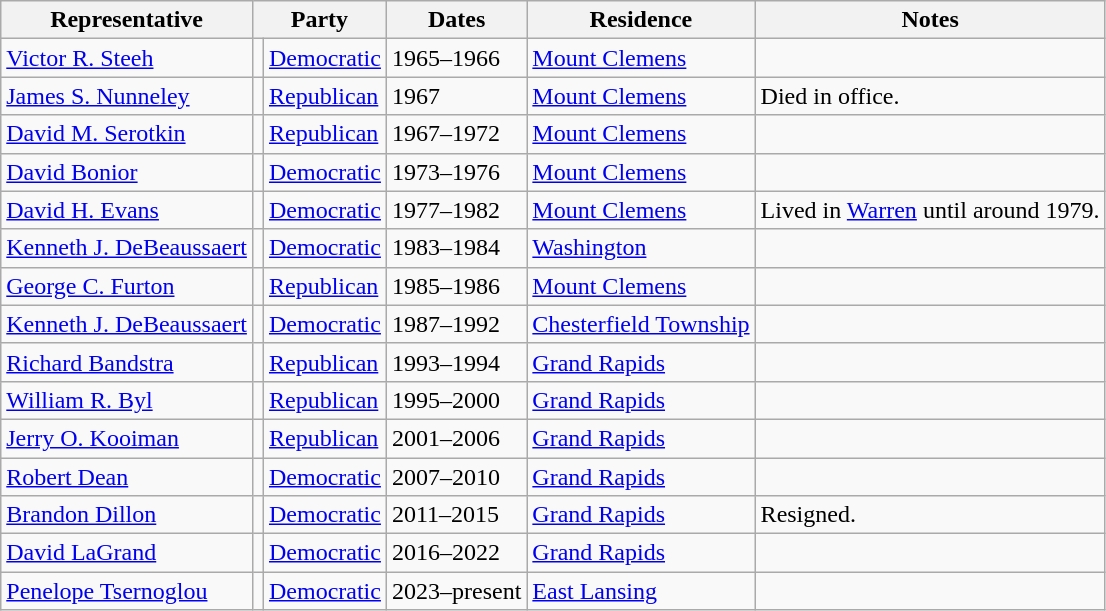<table class=wikitable>
<tr valign=bottom>
<th>Representative</th>
<th colspan="2">Party</th>
<th>Dates</th>
<th>Residence</th>
<th>Notes</th>
</tr>
<tr>
<td><a href='#'>Victor R. Steeh</a></td>
<td bgcolor=></td>
<td><a href='#'>Democratic</a></td>
<td>1965–1966</td>
<td><a href='#'>Mount Clemens</a></td>
<td></td>
</tr>
<tr>
<td><a href='#'>James S. Nunneley</a></td>
<td bgcolor=></td>
<td><a href='#'>Republican</a></td>
<td>1967</td>
<td><a href='#'>Mount Clemens</a></td>
<td>Died in office.</td>
</tr>
<tr>
<td><a href='#'>David M. Serotkin</a></td>
<td bgcolor=></td>
<td><a href='#'>Republican</a></td>
<td>1967–1972</td>
<td><a href='#'>Mount Clemens</a></td>
<td></td>
</tr>
<tr>
<td><a href='#'>David Bonior</a></td>
<td bgcolor=></td>
<td><a href='#'>Democratic</a></td>
<td>1973–1976</td>
<td><a href='#'>Mount Clemens</a></td>
<td></td>
</tr>
<tr>
<td><a href='#'>David H. Evans</a></td>
<td bgcolor=></td>
<td><a href='#'>Democratic</a></td>
<td>1977–1982</td>
<td><a href='#'>Mount Clemens</a></td>
<td>Lived in <a href='#'>Warren</a> until around 1979.</td>
</tr>
<tr>
<td><a href='#'>Kenneth J. DeBeaussaert</a></td>
<td bgcolor=></td>
<td><a href='#'>Democratic</a></td>
<td>1983–1984</td>
<td><a href='#'>Washington</a></td>
<td></td>
</tr>
<tr>
<td><a href='#'>George C. Furton</a></td>
<td bgcolor=></td>
<td><a href='#'>Republican</a></td>
<td>1985–1986</td>
<td><a href='#'>Mount Clemens</a></td>
<td></td>
</tr>
<tr>
<td><a href='#'>Kenneth J. DeBeaussaert</a></td>
<td bgcolor=></td>
<td><a href='#'>Democratic</a></td>
<td>1987–1992</td>
<td><a href='#'>Chesterfield Township</a></td>
<td></td>
</tr>
<tr>
<td><a href='#'>Richard Bandstra</a></td>
<td bgcolor=></td>
<td><a href='#'>Republican</a></td>
<td>1993–1994</td>
<td><a href='#'>Grand Rapids</a></td>
<td></td>
</tr>
<tr>
<td><a href='#'>William R. Byl</a></td>
<td bgcolor=></td>
<td><a href='#'>Republican</a></td>
<td>1995–2000</td>
<td><a href='#'>Grand Rapids</a></td>
<td></td>
</tr>
<tr>
<td><a href='#'>Jerry O. Kooiman</a></td>
<td bgcolor=></td>
<td><a href='#'>Republican</a></td>
<td>2001–2006</td>
<td><a href='#'>Grand Rapids</a></td>
<td></td>
</tr>
<tr>
<td><a href='#'>Robert Dean</a></td>
<td bgcolor=></td>
<td><a href='#'>Democratic</a></td>
<td>2007–2010</td>
<td><a href='#'>Grand Rapids</a></td>
<td></td>
</tr>
<tr>
<td><a href='#'>Brandon Dillon</a></td>
<td bgcolor=></td>
<td><a href='#'>Democratic</a></td>
<td>2011–2015</td>
<td><a href='#'>Grand Rapids</a></td>
<td>Resigned.</td>
</tr>
<tr>
<td><a href='#'>David LaGrand</a></td>
<td bgcolor=></td>
<td><a href='#'>Democratic</a></td>
<td>2016–2022</td>
<td><a href='#'>Grand Rapids</a></td>
<td></td>
</tr>
<tr>
<td><a href='#'>Penelope Tsernoglou</a></td>
<td bgcolor=></td>
<td><a href='#'>Democratic</a></td>
<td>2023–present</td>
<td><a href='#'>East Lansing</a></td>
<td></td>
</tr>
</table>
